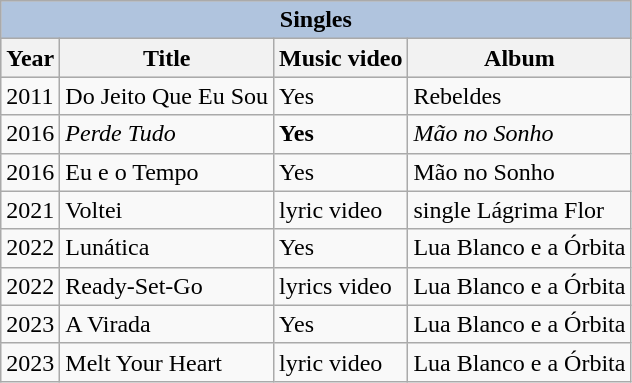<table class="wikitable">
<tr style="text-align:center; background:#ccc;">
<th colspan="5" style="background: LightSteelBlue;">Singles</th>
</tr>
<tr style="text-align:center; background:#ccc;">
<th>Year</th>
<th>Title</th>
<th>Music video</th>
<th>Album</th>
</tr>
<tr>
<td>2011</td>
<td>Do Jeito Que Eu Sou</td>
<td>Yes</td>
<td>Rebeldes</td>
</tr>
<tr>
<td>2016</td>
<td><em>Perde Tudo</em></td>
<td><strong>Yes</strong></td>
<td><em>Mão no Sonho</em></td>
</tr>
<tr>
<td>2016</td>
<td>Eu e o Tempo</td>
<td>Yes</td>
<td>Mão no Sonho</td>
</tr>
<tr>
<td>2021</td>
<td>Voltei</td>
<td>lyric video</td>
<td>single Lágrima Flor</td>
</tr>
<tr>
<td>2022</td>
<td>Lunática</td>
<td>Yes</td>
<td>Lua Blanco e a Órbita</td>
</tr>
<tr>
<td>2022</td>
<td>Ready-Set-Go</td>
<td>lyrics video</td>
<td>Lua Blanco e a Órbita</td>
</tr>
<tr>
<td>2023</td>
<td>A Virada</td>
<td>Yes</td>
<td>Lua Blanco e a Órbita</td>
</tr>
<tr>
<td>2023</td>
<td>Melt Your Heart</td>
<td>lyric video</td>
<td>Lua Blanco e a Órbita</td>
</tr>
</table>
